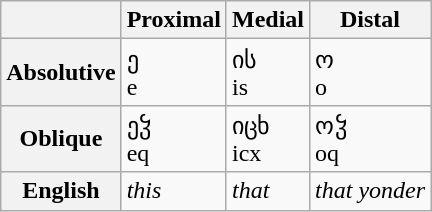<table class="wikitable">
<tr>
<th></th>
<th>Proximal</th>
<th>Medial</th>
<th>Distal</th>
</tr>
<tr>
<th><strong>Absolutive</strong></th>
<td>ე<br>e</td>
<td>ის<br>is</td>
<td>ო<br>o</td>
</tr>
<tr>
<th><strong>Oblique</strong></th>
<td>ეჴ<br>eq</td>
<td>იცხ<br>icx</td>
<td>ოჴ<br>oq</td>
</tr>
<tr>
<th><strong>English</strong></th>
<td><em>this</em></td>
<td><em>that</em></td>
<td><em>that yonder</em></td>
</tr>
</table>
